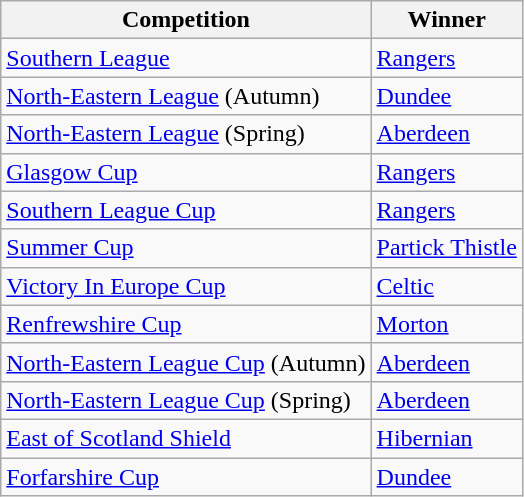<table class="wikitable">
<tr>
<th>Competition</th>
<th>Winner</th>
</tr>
<tr>
<td><a href='#'>Southern League</a></td>
<td><a href='#'>Rangers</a></td>
</tr>
<tr>
<td><a href='#'>North-Eastern League</a> (Autumn)</td>
<td><a href='#'>Dundee</a></td>
</tr>
<tr>
<td><a href='#'>North-Eastern League</a> (Spring)</td>
<td><a href='#'>Aberdeen</a></td>
</tr>
<tr>
<td><a href='#'>Glasgow Cup</a></td>
<td><a href='#'>Rangers</a></td>
</tr>
<tr>
<td><a href='#'>Southern League Cup</a></td>
<td><a href='#'>Rangers</a></td>
</tr>
<tr>
<td><a href='#'>Summer Cup</a></td>
<td><a href='#'>Partick Thistle</a></td>
</tr>
<tr>
<td><a href='#'>Victory In Europe Cup</a></td>
<td><a href='#'>Celtic</a></td>
</tr>
<tr>
<td><a href='#'>Renfrewshire Cup</a></td>
<td><a href='#'>Morton</a></td>
</tr>
<tr>
<td><a href='#'>North-Eastern League Cup</a> (Autumn)</td>
<td><a href='#'>Aberdeen</a></td>
</tr>
<tr>
<td><a href='#'>North-Eastern League Cup</a> (Spring)</td>
<td><a href='#'>Aberdeen</a></td>
</tr>
<tr>
<td><a href='#'>East of Scotland Shield</a></td>
<td><a href='#'>Hibernian</a></td>
</tr>
<tr>
<td><a href='#'>Forfarshire Cup</a></td>
<td><a href='#'>Dundee</a></td>
</tr>
</table>
